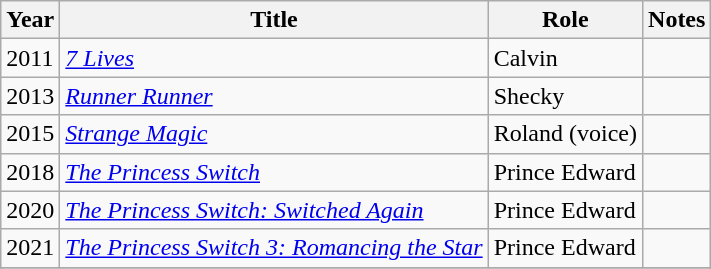<table class="wikitable sortable">
<tr>
<th>Year</th>
<th>Title</th>
<th>Role</th>
<th class="unsortable">Notes</th>
</tr>
<tr>
<td>2011</td>
<td><em><a href='#'>7 Lives</a></em></td>
<td>Calvin</td>
<td></td>
</tr>
<tr>
<td>2013</td>
<td><em><a href='#'>Runner Runner</a></em></td>
<td>Shecky</td>
<td></td>
</tr>
<tr>
<td>2015</td>
<td><em><a href='#'>Strange Magic</a></em></td>
<td>Roland (voice)</td>
<td></td>
</tr>
<tr>
<td>2018</td>
<td><em><a href='#'>The Princess Switch</a></em></td>
<td>Prince Edward</td>
<td></td>
</tr>
<tr>
<td>2020</td>
<td><em><a href='#'>The Princess Switch: Switched Again</a></em></td>
<td>Prince Edward</td>
<td></td>
</tr>
<tr>
<td>2021</td>
<td><em><a href='#'>The Princess Switch 3: Romancing the Star</a></em></td>
<td>Prince Edward</td>
<td></td>
</tr>
<tr>
</tr>
</table>
